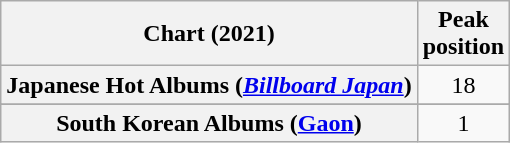<table class="wikitable sortable plainrowheaders" style="text-align:center;">
<tr>
<th scope="col">Chart (2021)</th>
<th scope="col">Peak<br>position</th>
</tr>
<tr>
<th scope="row">Japanese Hot Albums (<em><a href='#'>Billboard Japan</a></em>)</th>
<td>18</td>
</tr>
<tr>
</tr>
<tr>
<th scope="row">South Korean Albums (<a href='#'>Gaon</a>)</th>
<td>1</td>
</tr>
</table>
